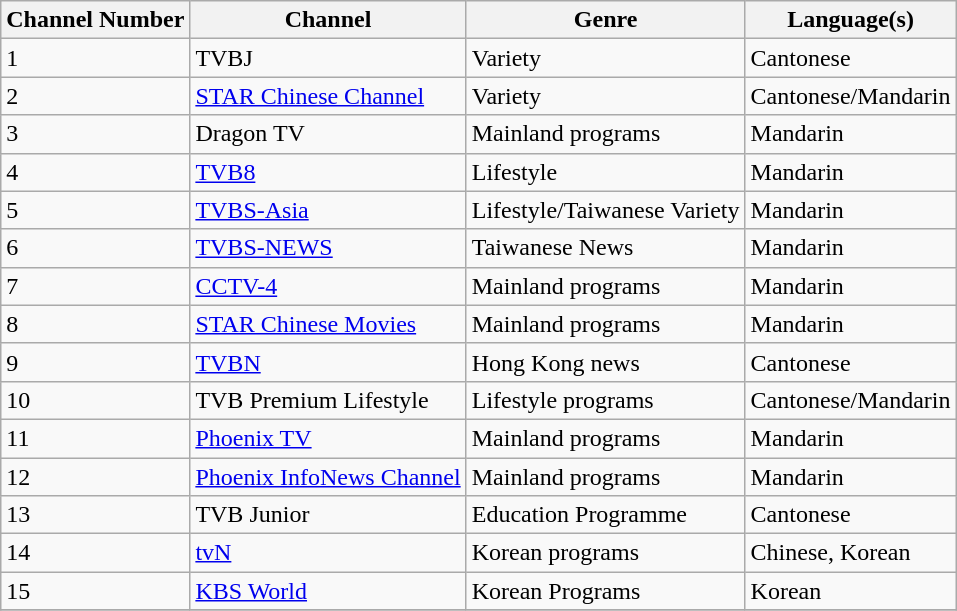<table class="wikitable">
<tr>
<th>Channel Number</th>
<th>Channel</th>
<th>Genre</th>
<th>Language(s)</th>
</tr>
<tr>
<td>1</td>
<td>TVBJ</td>
<td>Variety</td>
<td>Cantonese</td>
</tr>
<tr>
<td>2</td>
<td><a href='#'>STAR Chinese Channel</a></td>
<td>Variety</td>
<td>Cantonese/Mandarin</td>
</tr>
<tr>
<td>3</td>
<td>Dragon TV</td>
<td>Mainland programs</td>
<td>Mandarin</td>
</tr>
<tr>
<td>4</td>
<td><a href='#'>TVB8</a></td>
<td>Lifestyle</td>
<td>Mandarin</td>
</tr>
<tr>
<td>5</td>
<td><a href='#'>TVBS-Asia</a></td>
<td>Lifestyle/Taiwanese Variety</td>
<td>Mandarin</td>
</tr>
<tr>
<td>6</td>
<td><a href='#'>TVBS-NEWS</a></td>
<td>Taiwanese News</td>
<td>Mandarin</td>
</tr>
<tr>
<td>7</td>
<td><a href='#'>CCTV-4</a></td>
<td>Mainland programs</td>
<td>Mandarin</td>
</tr>
<tr>
<td>8</td>
<td><a href='#'>STAR Chinese Movies</a></td>
<td>Mainland programs</td>
<td>Mandarin</td>
</tr>
<tr>
<td>9</td>
<td><a href='#'>TVBN</a></td>
<td>Hong Kong news</td>
<td>Cantonese</td>
</tr>
<tr>
<td>10</td>
<td>TVB Premium Lifestyle</td>
<td>Lifestyle programs</td>
<td>Cantonese/Mandarin</td>
</tr>
<tr>
<td>11</td>
<td><a href='#'>Phoenix TV</a></td>
<td>Mainland programs</td>
<td>Mandarin</td>
</tr>
<tr>
<td>12</td>
<td><a href='#'>Phoenix InfoNews Channel</a></td>
<td>Mainland programs</td>
<td>Mandarin</td>
</tr>
<tr>
<td>13</td>
<td>TVB Junior</td>
<td>Education Programme</td>
<td>Cantonese</td>
</tr>
<tr>
<td>14</td>
<td><a href='#'>tvN</a></td>
<td>Korean programs</td>
<td>Chinese, Korean</td>
</tr>
<tr>
<td>15</td>
<td><a href='#'>KBS World</a></td>
<td>Korean Programs</td>
<td>Korean</td>
</tr>
<tr>
</tr>
</table>
